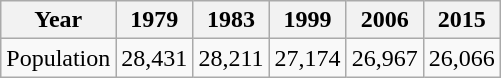<table class="wikitable">
<tr>
<th>Year</th>
<th>1979</th>
<th>1983</th>
<th>1999</th>
<th>2006</th>
<th>2015</th>
</tr>
<tr>
<td>Population</td>
<td>28,431</td>
<td>28,211</td>
<td>27,174</td>
<td>26,967</td>
<td>26,066</td>
</tr>
</table>
